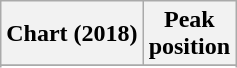<table class="wikitable sortable plainrowheaders" style="text-align:center;">
<tr>
<th scope="col">Chart (2018)</th>
<th scope="col">Peak<br>position</th>
</tr>
<tr>
</tr>
<tr>
</tr>
<tr>
</tr>
</table>
